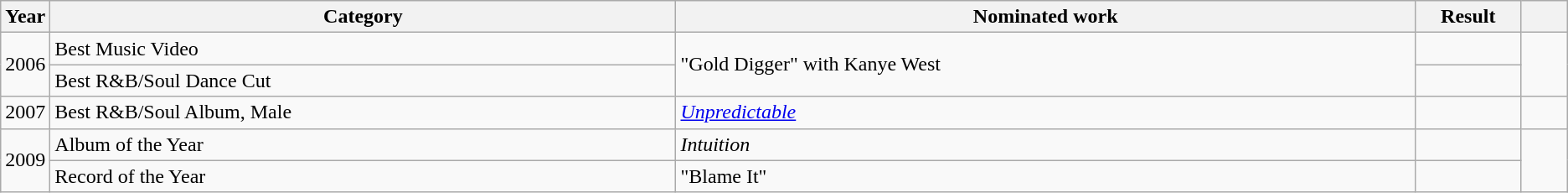<table class=wikitable>
<tr>
<th scope="col" style="width:1em;">Year</th>
<th scope="col" style="width:33em;">Category</th>
<th scope="col" style="width:39em;">Nominated work</th>
<th scope="col" style="width:5em;">Result</th>
<th scope="col" style="width:2em;"></th>
</tr>
<tr>
<td rowspan="2">2006</td>
<td>Best Music Video</td>
<td rowspan="2">"Gold Digger" with Kanye West</td>
<td></td>
<td rowspan="2"></td>
</tr>
<tr>
<td>Best R&B/Soul Dance Cut</td>
<td></td>
</tr>
<tr>
<td>2007</td>
<td>Best R&B/Soul Album, Male</td>
<td><em><a href='#'>Unpredictable</a></em></td>
<td></td>
<td></td>
</tr>
<tr>
<td rowspan="2">2009</td>
<td>Album of the Year</td>
<td><em>Intuition</em></td>
<td></td>
<td rowspan="2"></td>
</tr>
<tr>
<td>Record of the Year</td>
<td>"Blame It"</td>
<td></td>
</tr>
</table>
